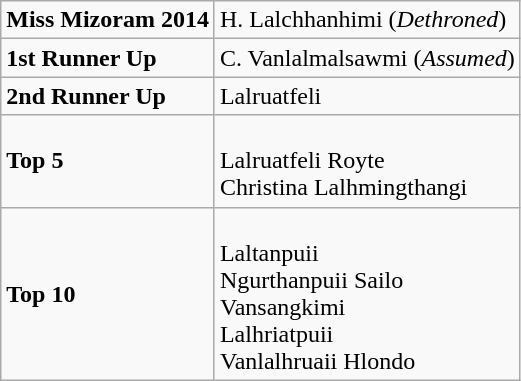<table class="wikitable">
<tr>
<td><strong>Miss Mizoram 2014</strong></td>
<td>H. Lalchhanhimi (<em>Dethroned</em>)</td>
</tr>
<tr>
<td><strong>1st Runner Up</strong></td>
<td>C. Vanlalmalsawmi (<em>Assumed</em>)</td>
</tr>
<tr>
<td><strong>2nd Runner Up</strong></td>
<td>Lalruatfeli</td>
</tr>
<tr>
<td><strong>Top 5</strong></td>
<td><br>Lalruatfeli Royte<br>Christina Lalhmingthangi</td>
</tr>
<tr>
<td><strong>Top 10</strong></td>
<td><br>Laltanpuii<br>Ngurthanpuii Sailo<br>Vansangkimi<br>Lalhriatpuii<br>Vanlalhruaii Hlondo</td>
</tr>
</table>
